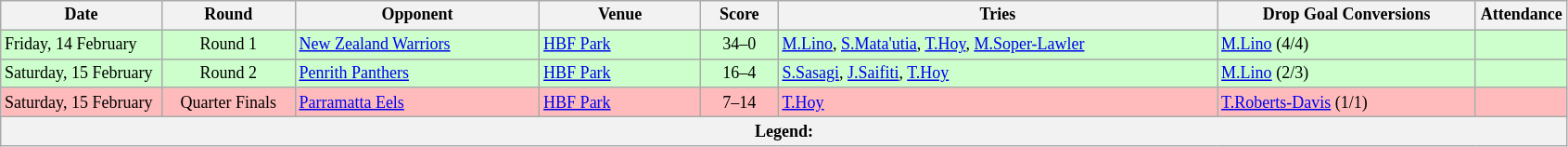<table class="wikitable" style="font-size:75%;">
<tr>
<th style="width:110px;">Date</th>
<th style="width:90px;">Round</th>
<th style="width:170px;">Opponent</th>
<th style="width:110px;">Venue</th>
<th style="width:50px;">Score</th>
<th style="width:310px;">Tries</th>
<th style="width:180px;">Drop Goal Conversions</th>
<th style="width:60px;">Attendance</th>
</tr>
<tr style="background:#cfc;">
<td>Friday, 14 February</td>
<td style="text-align:center;">Round 1</td>
<td> <a href='#'>New Zealand Warriors</a></td>
<td><a href='#'>HBF Park</a></td>
<td style="text-align:center;">34–0</td>
<td><a href='#'>M.Lino</a>, <a href='#'>S.Mata'utia</a>, <a href='#'>T.Hoy</a>, <a href='#'>M.Soper-Lawler</a></td>
<td><a href='#'>M.Lino</a> (4/4)</td>
<td style="text-align:center;"></td>
</tr>
<tr style="background:#cfc;">
<td>Saturday, 15 February</td>
<td style="text-align:center;">Round 2</td>
<td> <a href='#'>Penrith Panthers</a></td>
<td><a href='#'>HBF Park</a></td>
<td style="text-align:center;">16–4</td>
<td><a href='#'>S.Sasagi</a>, <a href='#'>J.Saifiti</a>, <a href='#'>T.Hoy</a></td>
<td><a href='#'>M.Lino</a> (2/3)</td>
<td style="text-align:center;"></td>
</tr>
<tr style="background:#fbb;">
<td>Saturday, 15 February</td>
<td style="text-align:center;">Quarter Finals</td>
<td> <a href='#'>Parramatta Eels</a></td>
<td><a href='#'>HBF Park</a></td>
<td style="text-align:center;">7–14</td>
<td><a href='#'>T.Hoy</a></td>
<td><a href='#'>T.Roberts-Davis</a> (1/1)</td>
<td style="text-align:center;"></td>
</tr>
<tr>
<th colspan="11"><strong>Legend</strong>:   </th>
</tr>
</table>
